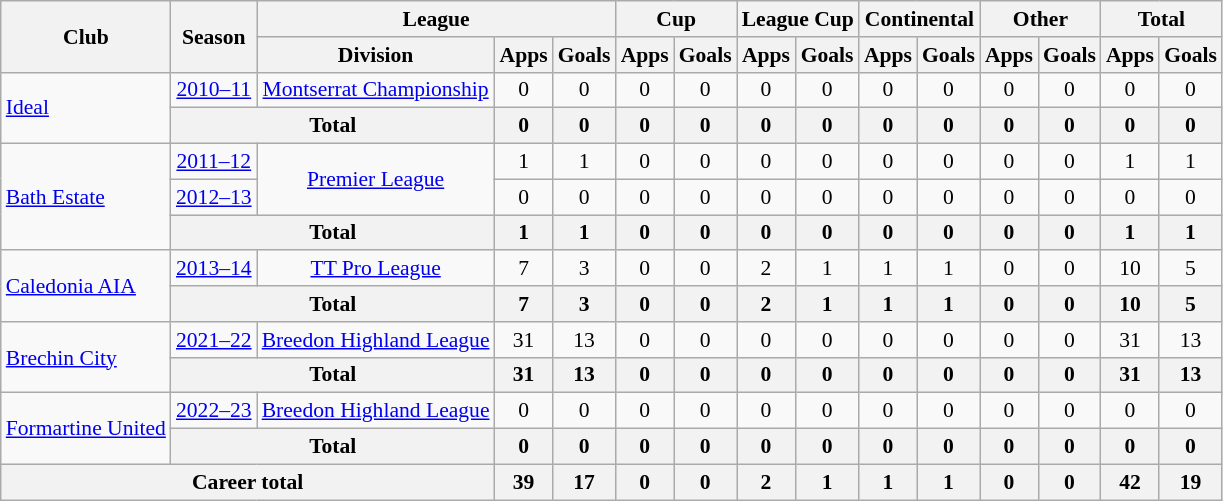<table class="wikitable" style="text-align: center; font-size:90%;">
<tr>
<th rowspan="2">Club</th>
<th rowspan="2">Season</th>
<th colspan="3">League</th>
<th colspan="2">Cup</th>
<th colspan="2">League Cup</th>
<th colspan="2">Continental</th>
<th colspan="2">Other</th>
<th colspan="2">Total</th>
</tr>
<tr>
<th>Division</th>
<th>Apps</th>
<th>Goals</th>
<th>Apps</th>
<th>Goals</th>
<th>Apps</th>
<th>Goals</th>
<th>Apps</th>
<th>Goals</th>
<th>Apps</th>
<th>Goals</th>
<th>Apps</th>
<th>Goals</th>
</tr>
<tr>
<td rowspan="2" align="left"><a href='#'>Ideal</a></td>
<td><a href='#'>2010–11</a></td>
<td rowspan="1"><a href='#'>Montserrat Championship</a></td>
<td>0</td>
<td>0</td>
<td>0</td>
<td>0</td>
<td>0</td>
<td>0</td>
<td>0</td>
<td>0</td>
<td>0</td>
<td>0</td>
<td>0</td>
<td>0</td>
</tr>
<tr>
<th colspan="2">Total</th>
<th>0</th>
<th>0</th>
<th>0</th>
<th>0</th>
<th>0</th>
<th>0</th>
<th>0</th>
<th>0</th>
<th>0</th>
<th>0</th>
<th>0</th>
<th>0</th>
</tr>
<tr>
<td rowspan="3" align="left"><a href='#'>Bath Estate</a></td>
<td><a href='#'>2011–12</a></td>
<td rowspan="2"><a href='#'>Premier League</a></td>
<td>1</td>
<td>1</td>
<td>0</td>
<td>0</td>
<td>0</td>
<td>0</td>
<td>0</td>
<td>0</td>
<td>0</td>
<td>0</td>
<td>1</td>
<td>1</td>
</tr>
<tr>
<td><a href='#'>2012–13</a></td>
<td>0</td>
<td>0</td>
<td>0</td>
<td>0</td>
<td>0</td>
<td>0</td>
<td>0</td>
<td>0</td>
<td>0</td>
<td>0</td>
<td>0</td>
<td>0</td>
</tr>
<tr>
<th colspan="2">Total</th>
<th>1</th>
<th>1</th>
<th>0</th>
<th>0</th>
<th>0</th>
<th>0</th>
<th>0</th>
<th>0</th>
<th>0</th>
<th>0</th>
<th>1</th>
<th>1</th>
</tr>
<tr>
<td rowspan="2" align="left"><a href='#'>Caledonia AIA</a></td>
<td><a href='#'>2013–14</a></td>
<td rowspan="1"><a href='#'>TT Pro League</a></td>
<td>7</td>
<td>3</td>
<td>0</td>
<td>0</td>
<td>2</td>
<td>1</td>
<td>1</td>
<td>1</td>
<td>0</td>
<td>0</td>
<td>10</td>
<td>5</td>
</tr>
<tr>
<th colspan="2">Total</th>
<th>7</th>
<th>3</th>
<th>0</th>
<th>0</th>
<th>2</th>
<th>1</th>
<th>1</th>
<th>1</th>
<th>0</th>
<th>0</th>
<th>10</th>
<th>5</th>
</tr>
<tr>
<td rowspan="2" align="left"><a href='#'>Brechin City</a></td>
<td><a href='#'>2021–22</a></td>
<td rowspan="1"><a href='#'>Breedon Highland League</a></td>
<td>31</td>
<td>13</td>
<td>0</td>
<td>0</td>
<td>0</td>
<td>0</td>
<td>0</td>
<td>0</td>
<td>0</td>
<td>0</td>
<td>31</td>
<td>13</td>
</tr>
<tr>
<th colspan="2">Total</th>
<th>31</th>
<th>13</th>
<th>0</th>
<th>0</th>
<th>0</th>
<th>0</th>
<th>0</th>
<th>0</th>
<th>0</th>
<th>0</th>
<th>31</th>
<th>13</th>
</tr>
<tr>
<td rowspan="2" align="left"><a href='#'>Formartine United</a></td>
<td><a href='#'>2022–23</a></td>
<td rowspan="1"><a href='#'>Breedon Highland League</a></td>
<td>0</td>
<td>0</td>
<td>0</td>
<td>0</td>
<td>0</td>
<td>0</td>
<td>0</td>
<td>0</td>
<td>0</td>
<td>0</td>
<td>0</td>
<td>0</td>
</tr>
<tr>
<th colspan="2">Total</th>
<th>0</th>
<th>0</th>
<th>0</th>
<th>0</th>
<th>0</th>
<th>0</th>
<th>0</th>
<th>0</th>
<th>0</th>
<th>0</th>
<th>0</th>
<th>0</th>
</tr>
<tr>
<th colspan=3>Career total</th>
<th>39</th>
<th>17</th>
<th>0</th>
<th>0</th>
<th>2</th>
<th>1</th>
<th>1</th>
<th>1</th>
<th>0</th>
<th>0</th>
<th>42</th>
<th>19</th>
</tr>
</table>
